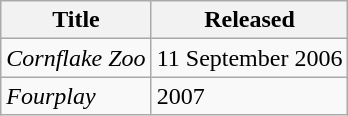<table class="wikitable">
<tr>
<th>Title</th>
<th>Released</th>
</tr>
<tr>
<td><em>Cornflake Zoo</em></td>
<td>11 September 2006 </td>
</tr>
<tr>
<td><em>Fourplay</em></td>
<td>2007</td>
</tr>
</table>
